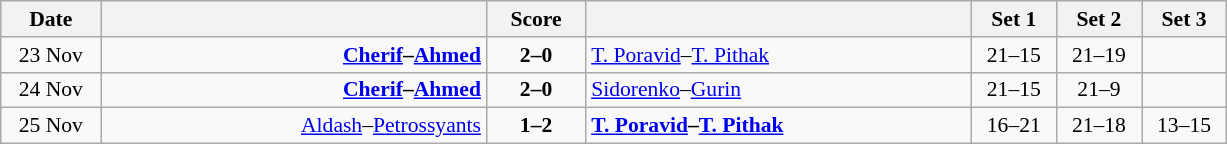<table class="wikitable" style="text-align: center; font-size:90% ">
<tr>
<th width="60">Date</th>
<th align="right" width="250"></th>
<th width="60">Score</th>
<th align="left" width="250"></th>
<th width="50">Set 1</th>
<th width="50">Set 2</th>
<th width="50">Set 3</th>
</tr>
<tr>
<td>23 Nov</td>
<td align=right><strong><a href='#'>Cherif</a>–<a href='#'>Ahmed</a> </strong></td>
<td align=center><strong>2–0</strong></td>
<td align=left> <a href='#'>T. Poravid</a>–<a href='#'>T. Pithak</a></td>
<td>21–15</td>
<td>21–19</td>
<td></td>
</tr>
<tr>
<td>24 Nov</td>
<td align=right><strong><a href='#'>Cherif</a>–<a href='#'>Ahmed</a> </strong></td>
<td align=center><strong>2–0</strong></td>
<td align=left> <a href='#'>Sidorenko</a>–<a href='#'>Gurin</a></td>
<td>21–15</td>
<td>21–9</td>
<td></td>
</tr>
<tr>
<td>25 Nov</td>
<td align=right><a href='#'>Aldash</a>–<a href='#'>Petrossyants</a> </td>
<td align=center><strong>1–2</strong></td>
<td align=left><strong> <a href='#'>T. Poravid</a>–<a href='#'>T. Pithak</a></strong></td>
<td>16–21</td>
<td>21–18</td>
<td>13–15</td>
</tr>
</table>
